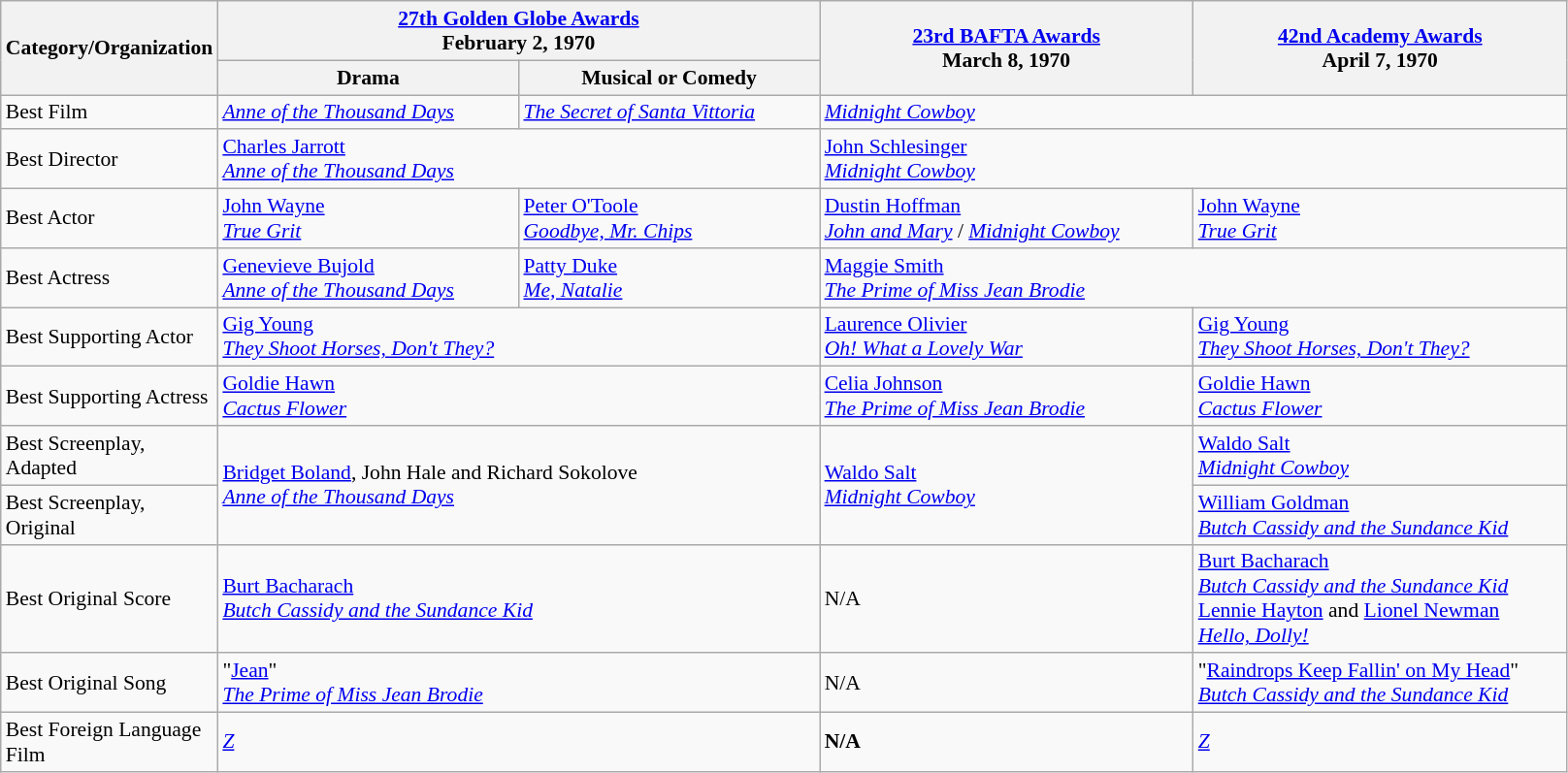<table class="wikitable" style="font-size: 90%;">
<tr>
<th rowspan="2" style="width:20px;">Category/Organization</th>
<th colspan="2" style="width:250px;"><a href='#'>27th Golden Globe Awards</a><br>February 2, 1970</th>
<th rowspan="2" style="width:250px;"><a href='#'>23rd BAFTA Awards</a><br>March 8, 1970</th>
<th rowspan="2" style="width:250px;"><a href='#'>42nd Academy Awards</a><br>April 7, 1970</th>
</tr>
<tr>
<th width=200>Drama</th>
<th style="width:200px;">Musical or Comedy</th>
</tr>
<tr>
<td>Best Film</td>
<td><em><a href='#'>Anne of the Thousand Days</a></em></td>
<td><em><a href='#'>The Secret of Santa Vittoria</a></em></td>
<td colspan="2"><em><a href='#'>Midnight Cowboy</a></em></td>
</tr>
<tr>
<td>Best Director</td>
<td colspan="2"><a href='#'>Charles Jarrott</a><br><em><a href='#'>Anne of the Thousand Days</a></em></td>
<td colspan="2"><a href='#'>John Schlesinger</a><br><em><a href='#'>Midnight Cowboy</a></em></td>
</tr>
<tr>
<td>Best Actor</td>
<td><a href='#'>John Wayne</a><br><em><a href='#'>True Grit</a></em></td>
<td><a href='#'>Peter O'Toole</a><br><em><a href='#'>Goodbye, Mr. Chips</a></em></td>
<td><a href='#'>Dustin Hoffman</a><br><em><a href='#'>John and Mary</a></em> / <em><a href='#'>Midnight Cowboy</a></em></td>
<td><a href='#'>John Wayne</a><br><em><a href='#'>True Grit</a></em></td>
</tr>
<tr>
<td>Best Actress</td>
<td><a href='#'>Genevieve Bujold</a><br><em><a href='#'>Anne of the Thousand Days</a></em></td>
<td><a href='#'>Patty Duke</a><br><em><a href='#'>Me, Natalie</a></em></td>
<td colspan="2"><a href='#'>Maggie Smith</a><br><em><a href='#'>The Prime of Miss Jean Brodie</a></em></td>
</tr>
<tr>
<td>Best Supporting Actor</td>
<td colspan="2"><a href='#'>Gig Young</a><br><em><a href='#'>They Shoot Horses, Don't They?</a></em></td>
<td><a href='#'>Laurence Olivier</a><br><em><a href='#'>Oh! What a Lovely War</a></em></td>
<td><a href='#'>Gig Young</a><br><em><a href='#'>They Shoot Horses, Don't They?</a></em></td>
</tr>
<tr>
<td>Best Supporting Actress</td>
<td colspan="2"><a href='#'>Goldie Hawn</a><br><em><a href='#'>Cactus Flower</a></em></td>
<td><a href='#'>Celia Johnson</a><br><em><a href='#'>The Prime of Miss Jean Brodie</a></em></td>
<td><a href='#'>Goldie Hawn</a><br><em><a href='#'>Cactus Flower</a></em></td>
</tr>
<tr>
<td>Best Screenplay, Adapted</td>
<td colspan="2" rowspan="2"><a href='#'>Bridget Boland</a>, John Hale and Richard Sokolove<br><em><a href='#'>Anne of the Thousand Days</a></em></td>
<td rowspan="2"><a href='#'>Waldo Salt</a><br><em><a href='#'>Midnight Cowboy</a></em></td>
<td><a href='#'>Waldo Salt</a><br><em><a href='#'>Midnight Cowboy</a></em></td>
</tr>
<tr>
<td>Best Screenplay, Original</td>
<td><a href='#'>William Goldman</a><br><em><a href='#'>Butch Cassidy and the Sundance Kid</a></em></td>
</tr>
<tr>
<td>Best Original Score</td>
<td colspan="2"><a href='#'>Burt Bacharach</a><br><em><a href='#'>Butch Cassidy and the Sundance Kid</a></em></td>
<td>N/A</td>
<td><a href='#'>Burt Bacharach</a><br><em><a href='#'>Butch Cassidy and the Sundance Kid</a></em><br><a href='#'>Lennie Hayton</a> and <a href='#'>Lionel Newman</a><br><em><a href='#'>Hello, Dolly!</a></em></td>
</tr>
<tr>
<td>Best Original Song</td>
<td colspan="2">"<a href='#'>Jean</a>"<br><em><a href='#'>The Prime of Miss Jean Brodie</a></em></td>
<td>N/A</td>
<td>"<a href='#'>Raindrops Keep Fallin' on My Head</a>"<br><em><a href='#'>Butch Cassidy and the Sundance Kid</a></em></td>
</tr>
<tr>
<td>Best Foreign Language Film</td>
<td colspan="2"><em><a href='#'>Z</a></em></td>
<td><strong>N/A</strong></td>
<td><em><a href='#'>Z</a></em></td>
</tr>
</table>
